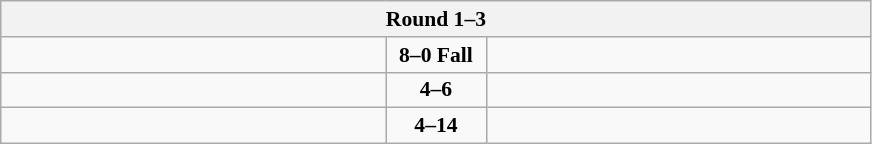<table class="wikitable" style="text-align: center; font-size:90% ">
<tr>
<th colspan="3">Round 1–3</th>
</tr>
<tr>
<td align="left" width="250"><strong></strong></td>
<td align="center" width="60"><strong>8–0 Fall</strong></td>
<td align="left" width="250"></td>
</tr>
<tr>
<td align="left" width="250"></td>
<td align="center" width="60"><strong>4–6</strong></td>
<td align="left" width="250"><strong></strong></td>
</tr>
<tr>
<td align="left" width="250"></td>
<td align="center" width="60"><strong>4–14</strong></td>
<td align="left" width="250"><strong></strong></td>
</tr>
</table>
